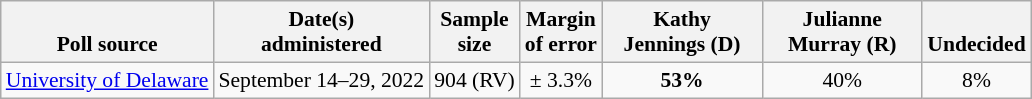<table class="wikitable" style="font-size:90%;text-align:center;">
<tr valign=bottom>
<th>Poll source</th>
<th>Date(s)<br>administered</th>
<th>Sample<br>size</th>
<th>Margin<br>of error</th>
<th style="width:100px;">Kathy<br>Jennings (D)</th>
<th style="width:100px;">Julianne<br>Murray (R)</th>
<th>Undecided</th>
</tr>
<tr>
<td style="text-align:left;"><a href='#'>University of Delaware</a></td>
<td>September 14–29, 2022</td>
<td>904 (RV)</td>
<td>± 3.3%</td>
<td><strong>53%</strong></td>
<td>40%</td>
<td>8%</td>
</tr>
</table>
